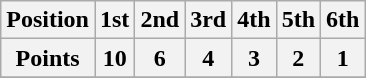<table class="wikitable">
<tr>
<th>Position</th>
<th>1st</th>
<th>2nd</th>
<th>3rd</th>
<th>4th</th>
<th>5th</th>
<th>6th</th>
</tr>
<tr>
<th>Points</th>
<th>10</th>
<th>6</th>
<th>4</th>
<th>3</th>
<th>2</th>
<th>1</th>
</tr>
<tr>
</tr>
</table>
